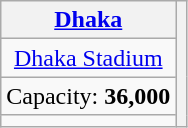<table class="wikitable" style="text-align:center">
<tr>
<th><a href='#'>Dhaka</a></th>
<th rowspan="4"></th>
</tr>
<tr>
<td><a href='#'>Dhaka Stadium</a></td>
</tr>
<tr>
<td>Capacity: <strong>36,000</strong></td>
</tr>
<tr>
<td></td>
</tr>
</table>
